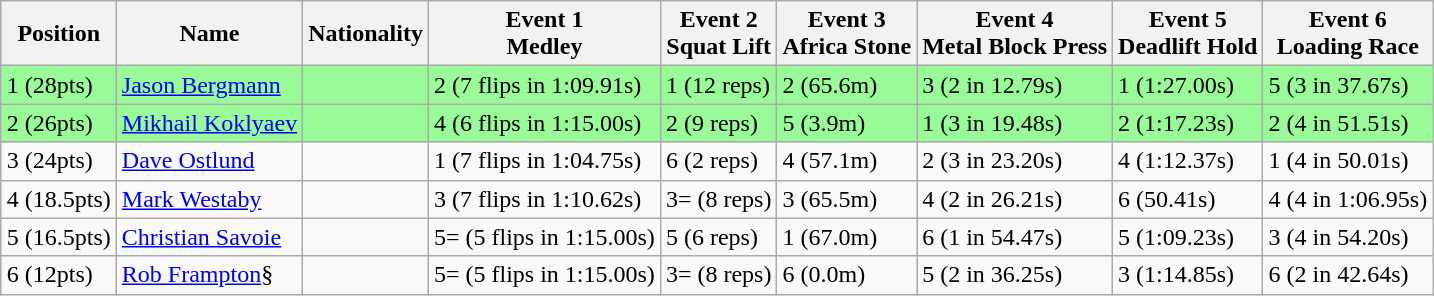<table class="sortable wikitable" style="margin:auto;">
<tr>
<th>Position</th>
<th>Name</th>
<th>Nationality</th>
<th>Event 1<br>Medley</th>
<th>Event 2<br>Squat Lift</th>
<th>Event 3<br>Africa Stone</th>
<th>Event 4<br>Metal Block Press</th>
<th>Event 5<br>Deadlift Hold</th>
<th>Event 6<br>Loading Race</th>
</tr>
<tr style="background:palegreen;">
<td>1 (28pts)</td>
<td><a href='#'>Jason Bergmann</a></td>
<td></td>
<td>2 (7 flips in 1:09.91s)</td>
<td>1 (12 reps)</td>
<td>2 (65.6m)</td>
<td>3 (2 in 12.79s)</td>
<td>1 (1:27.00s)</td>
<td>5 (3 in 37.67s)</td>
</tr>
<tr style="background:palegreen;">
<td>2 (26pts)</td>
<td><a href='#'>Mikhail Koklyaev</a></td>
<td></td>
<td>4 (6 flips in 1:15.00s)</td>
<td>2 (9 reps)</td>
<td>5 (3.9m)</td>
<td>1 (3 in 19.48s)</td>
<td>2 (1:17.23s)</td>
<td>2 (4 in 51.51s)</td>
</tr>
<tr>
<td>3 (24pts)</td>
<td><a href='#'>Dave Ostlund</a></td>
<td></td>
<td>1 (7 flips in 1:04.75s)</td>
<td>6 (2 reps)</td>
<td>4 (57.1m)</td>
<td>2 (3 in 23.20s)</td>
<td>4 (1:12.37s)</td>
<td>1 (4 in 50.01s)</td>
</tr>
<tr>
<td>4 (18.5pts)</td>
<td><a href='#'>Mark Westaby</a></td>
<td></td>
<td>3 (7 flips in 1:10.62s)</td>
<td>3= (8 reps)</td>
<td>3 (65.5m)</td>
<td>4 (2 in 26.21s)</td>
<td>6 (50.41s)</td>
<td>4 (4 in 1:06.95s)</td>
</tr>
<tr>
<td>5 (16.5pts)</td>
<td><a href='#'>Christian Savoie</a></td>
<td></td>
<td>5= (5 flips in 1:15.00s)</td>
<td>5 (6 reps)</td>
<td>1 (67.0m)</td>
<td>6 (1 in 54.47s)</td>
<td>5 (1:09.23s)</td>
<td>3 (4 in 54.20s)</td>
</tr>
<tr>
<td>6 (12pts)</td>
<td><a href='#'>Rob Frampton</a>§</td>
<td></td>
<td>5= (5 flips in 1:15.00s)</td>
<td>3= (8 reps)</td>
<td>6 (0.0m)</td>
<td>5 (2 in 36.25s)</td>
<td>3 (1:14.85s)</td>
<td>6 (2 in 42.64s)</td>
</tr>
</table>
